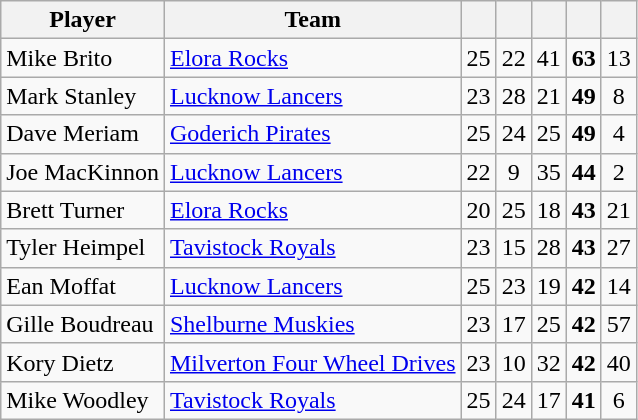<table class="wikitable" style="text-align:center">
<tr>
<th width:30%;">Player</th>
<th width:30%;">Team</th>
<th width:7.5%;"></th>
<th width:7.5%;"></th>
<th width:7.5%;"></th>
<th width:7.5%;"></th>
<th width:7.5%;"></th>
</tr>
<tr>
<td align=left>Mike Brito</td>
<td align=left><a href='#'>Elora Rocks</a></td>
<td>25</td>
<td>22</td>
<td>41</td>
<td><strong>63</strong></td>
<td>13</td>
</tr>
<tr>
<td align=left>Mark Stanley</td>
<td align=left><a href='#'>Lucknow Lancers</a></td>
<td>23</td>
<td>28</td>
<td>21</td>
<td><strong>49</strong></td>
<td>8</td>
</tr>
<tr>
<td align=left>Dave Meriam</td>
<td align=left><a href='#'>Goderich Pirates</a></td>
<td>25</td>
<td>24</td>
<td>25</td>
<td><strong>49</strong></td>
<td>4</td>
</tr>
<tr>
<td align=left>Joe MacKinnon</td>
<td align=left><a href='#'>Lucknow Lancers</a></td>
<td>22</td>
<td>9</td>
<td>35</td>
<td><strong>44</strong></td>
<td>2</td>
</tr>
<tr>
<td align=left>Brett Turner</td>
<td align=left><a href='#'>Elora Rocks</a></td>
<td>20</td>
<td>25</td>
<td>18</td>
<td><strong>43</strong></td>
<td>21</td>
</tr>
<tr>
<td align=left>Tyler Heimpel</td>
<td align=left><a href='#'>Tavistock Royals</a></td>
<td>23</td>
<td>15</td>
<td>28</td>
<td><strong>43</strong></td>
<td>27</td>
</tr>
<tr>
<td align=left>Ean Moffat</td>
<td align=left><a href='#'>Lucknow Lancers</a></td>
<td>25</td>
<td>23</td>
<td>19</td>
<td><strong>42</strong></td>
<td>14</td>
</tr>
<tr>
<td align=left>Gille Boudreau</td>
<td align=left><a href='#'>Shelburne Muskies</a></td>
<td>23</td>
<td>17</td>
<td>25</td>
<td><strong>42</strong></td>
<td>57</td>
</tr>
<tr>
<td align=left>Kory Dietz</td>
<td align=left><a href='#'>Milverton Four Wheel Drives</a></td>
<td>23</td>
<td>10</td>
<td>32</td>
<td><strong>42</strong></td>
<td>40</td>
</tr>
<tr>
<td align=left>Mike Woodley</td>
<td align=left><a href='#'>Tavistock Royals</a></td>
<td>25</td>
<td>24</td>
<td>17</td>
<td><strong>41</strong></td>
<td>6</td>
</tr>
</table>
